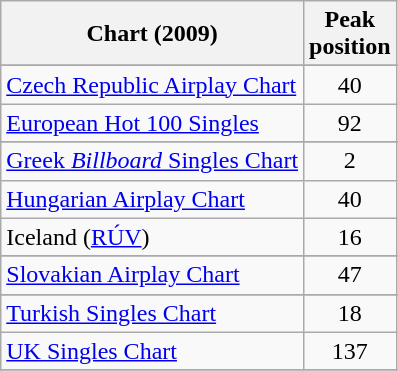<table class="wikitable sortable">
<tr>
<th align="left">Chart (2009)</th>
<th align="center">Peak<br>position</th>
</tr>
<tr>
</tr>
<tr>
<td align="left"><a href='#'>Czech Republic Airplay Chart</a></td>
<td align="center">40</td>
</tr>
<tr>
<td align="left"><a href='#'>European Hot 100 Singles</a></td>
<td align="center">92</td>
</tr>
<tr>
</tr>
<tr>
<td align="left"><a href='#'>Greek <em>Billboard</em> Singles Chart</a></td>
<td align="center">2</td>
</tr>
<tr>
<td><a href='#'>Hungarian Airplay Chart</a></td>
<td align="center">40</td>
</tr>
<tr>
<td>Iceland (<a href='#'>RÚV</a>)</td>
<td align="center">16</td>
</tr>
<tr>
</tr>
<tr>
<td align="left"><a href='#'>Slovakian Airplay Chart</a></td>
<td align="center">47</td>
</tr>
<tr>
</tr>
<tr>
</tr>
<tr>
<td align="left"><a href='#'>Turkish Singles Chart</a></td>
<td align="center">18</td>
</tr>
<tr>
<td align="left"><a href='#'>UK Singles Chart</a></td>
<td align="center">137</td>
</tr>
<tr>
</tr>
</table>
